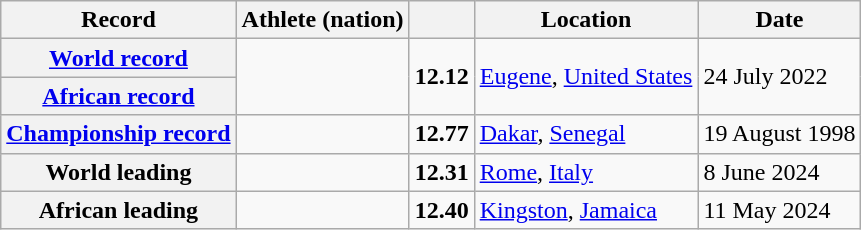<table class="wikitable">
<tr>
<th scope="col">Record</th>
<th scope="col">Athlete (nation)</th>
<th scope="col"></th>
<th scope="col">Location</th>
<th scope="col">Date</th>
</tr>
<tr>
<th scope="row"><a href='#'>World record</a></th>
<td rowspan="2"></td>
<td rowspan="2" align="center"><strong>12.12</strong></td>
<td rowspan="2"><a href='#'>Eugene</a>, <a href='#'>United States</a></td>
<td rowspan="2">24 July 2022</td>
</tr>
<tr>
<th scope="row"><a href='#'>African record</a></th>
</tr>
<tr>
<th><a href='#'>Championship record</a></th>
<td></td>
<td align="center"><strong>12.77</strong></td>
<td><a href='#'>Dakar</a>, <a href='#'>Senegal</a></td>
<td>19 August 1998</td>
</tr>
<tr>
<th scope="row">World leading</th>
<td></td>
<td align="center"><strong>12.31</strong></td>
<td><a href='#'>Rome</a>, <a href='#'>Italy</a></td>
<td>8 June 2024</td>
</tr>
<tr>
<th scope="row">African leading</th>
<td></td>
<td align="center"><strong>12.40</strong></td>
<td><a href='#'>Kingston</a>, <a href='#'>Jamaica</a></td>
<td>11 May 2024</td>
</tr>
</table>
